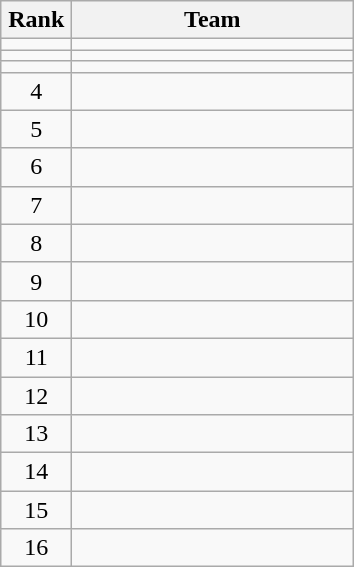<table class="wikitable" style="text-align: center;">
<tr>
<th width=40>Rank</th>
<th width=180>Team</th>
</tr>
<tr>
<td></td>
<td align=left></td>
</tr>
<tr>
<td></td>
<td align=left></td>
</tr>
<tr>
<td></td>
<td align=left></td>
</tr>
<tr>
<td>4</td>
<td align=left></td>
</tr>
<tr>
<td>5</td>
<td align=left></td>
</tr>
<tr>
<td>6</td>
<td align=left></td>
</tr>
<tr>
<td>7</td>
<td align=left></td>
</tr>
<tr>
<td>8</td>
<td align=left></td>
</tr>
<tr>
<td>9</td>
<td align=left></td>
</tr>
<tr>
<td>10</td>
<td align=left></td>
</tr>
<tr>
<td>11</td>
<td align=left></td>
</tr>
<tr>
<td>12</td>
<td align=left></td>
</tr>
<tr>
<td>13</td>
<td align=left></td>
</tr>
<tr>
<td>14</td>
<td align=left></td>
</tr>
<tr>
<td>15</td>
<td align=left></td>
</tr>
<tr>
<td>16</td>
<td align=left></td>
</tr>
</table>
